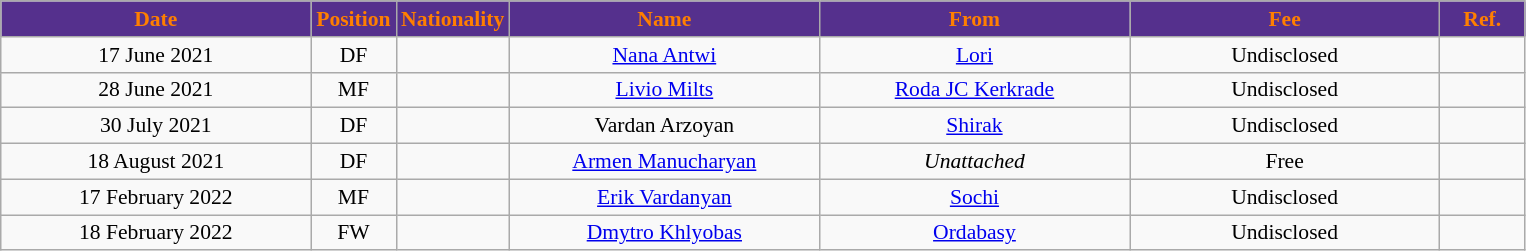<table class="wikitable"  style="text-align:center; font-size:90%; ">
<tr>
<th style="background:#55308D; color:#FF7F00; width:200px;">Date</th>
<th style="background:#55308D; color:#FF7F00; width:50px;">Position</th>
<th style="background:#55308D; color:#FF7F00; width:50px;">Nationality</th>
<th style="background:#55308D; color:#FF7F00; width:200px;">Name</th>
<th style="background:#55308D; color:#FF7F00; width:200px;">From</th>
<th style="background:#55308D; color:#FF7F00; width:200px;">Fee</th>
<th style="background:#55308D; color:#FF7F00; width:50px;">Ref.</th>
</tr>
<tr>
<td>17 June 2021</td>
<td>DF</td>
<td></td>
<td><a href='#'>Nana Antwi</a></td>
<td><a href='#'>Lori</a></td>
<td>Undisclosed</td>
<td></td>
</tr>
<tr>
<td>28 June 2021</td>
<td>MF</td>
<td></td>
<td><a href='#'>Livio Milts</a></td>
<td><a href='#'>Roda JC Kerkrade</a></td>
<td>Undisclosed</td>
<td></td>
</tr>
<tr>
<td>30 July 2021</td>
<td>DF</td>
<td></td>
<td>Vardan Arzoyan</td>
<td><a href='#'>Shirak</a></td>
<td>Undisclosed</td>
<td></td>
</tr>
<tr>
<td>18 August 2021</td>
<td>DF</td>
<td></td>
<td><a href='#'>Armen Manucharyan</a></td>
<td><em>Unattached</em></td>
<td>Free</td>
<td></td>
</tr>
<tr>
<td>17 February 2022</td>
<td>MF</td>
<td></td>
<td><a href='#'>Erik Vardanyan</a></td>
<td><a href='#'>Sochi</a></td>
<td>Undisclosed</td>
<td></td>
</tr>
<tr>
<td>18 February 2022</td>
<td>FW</td>
<td></td>
<td><a href='#'>Dmytro Khlyobas</a></td>
<td><a href='#'>Ordabasy</a></td>
<td>Undisclosed</td>
<td></td>
</tr>
</table>
